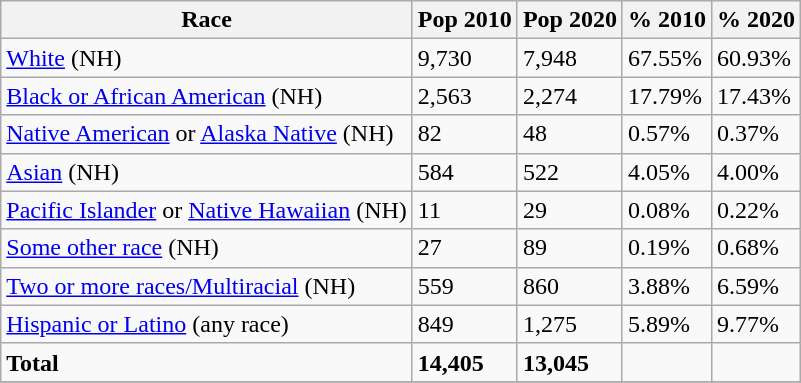<table class="wikitable">
<tr>
<th>Race</th>
<th>Pop 2010</th>
<th>Pop 2020</th>
<th>% 2010</th>
<th>% 2020</th>
</tr>
<tr>
<td><a href='#'>White</a> (NH)</td>
<td>9,730</td>
<td>7,948</td>
<td>67.55%</td>
<td>60.93%</td>
</tr>
<tr>
<td><a href='#'>Black or African American</a> (NH)</td>
<td>2,563</td>
<td>2,274</td>
<td>17.79%</td>
<td>17.43%</td>
</tr>
<tr>
<td><a href='#'>Native American</a> or <a href='#'>Alaska Native</a> (NH)</td>
<td>82</td>
<td>48</td>
<td>0.57%</td>
<td>0.37%</td>
</tr>
<tr>
<td><a href='#'>Asian</a> (NH)</td>
<td>584</td>
<td>522</td>
<td>4.05%</td>
<td>4.00%</td>
</tr>
<tr>
<td><a href='#'>Pacific Islander</a> or <a href='#'>Native Hawaiian</a> (NH)</td>
<td>11</td>
<td>29</td>
<td>0.08%</td>
<td>0.22%</td>
</tr>
<tr>
<td><a href='#'>Some other race</a> (NH)</td>
<td>27</td>
<td>89</td>
<td>0.19%</td>
<td>0.68%</td>
</tr>
<tr>
<td><a href='#'>Two or more races/Multiracial</a> (NH)</td>
<td>559</td>
<td>860</td>
<td>3.88%</td>
<td>6.59%</td>
</tr>
<tr>
<td><a href='#'>Hispanic or Latino</a> (any race)</td>
<td>849</td>
<td>1,275</td>
<td>5.89%</td>
<td>9.77%</td>
</tr>
<tr>
<td><strong>Total</strong></td>
<td><strong>14,405</strong></td>
<td><strong>13,045</strong></td>
<td></td>
<td></td>
</tr>
<tr>
</tr>
</table>
